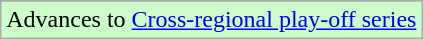<table class="wikitable">
<tr>
</tr>
<tr width=10px bgcolor="#ccffcc">
<td>Advances to <a href='#'>Cross-regional play-off series</a></td>
</tr>
</table>
